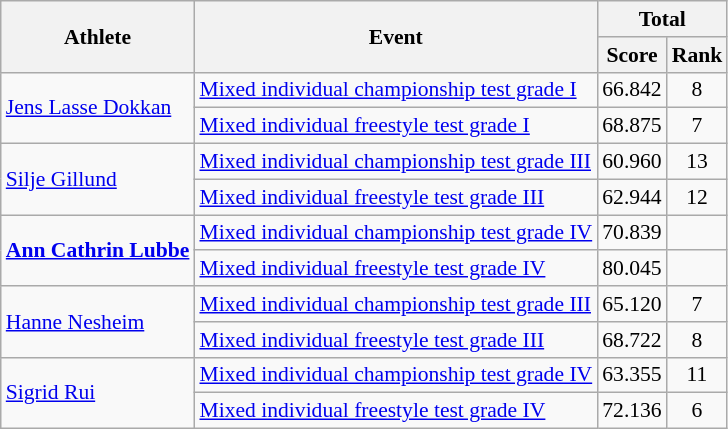<table class=wikitable style="font-size:90%">
<tr>
<th rowspan="2">Athlete</th>
<th rowspan="2">Event</th>
<th colspan="2">Total</th>
</tr>
<tr>
<th>Score</th>
<th>Rank</th>
</tr>
<tr>
<td rowspan="2"><a href='#'>Jens Lasse Dokkan</a></td>
<td><a href='#'>Mixed individual championship test grade I</a></td>
<td align="center">66.842</td>
<td align="center">8</td>
</tr>
<tr>
<td><a href='#'>Mixed individual freestyle test grade I</a></td>
<td align="center">68.875</td>
<td align="center">7</td>
</tr>
<tr>
<td rowspan="2"><a href='#'>Silje Gillund</a></td>
<td><a href='#'>Mixed individual championship test grade III</a></td>
<td align="center">60.960</td>
<td align="center">13</td>
</tr>
<tr>
<td><a href='#'>Mixed individual freestyle test grade III</a></td>
<td align="center">62.944</td>
<td align="center">12</td>
</tr>
<tr>
<td rowspan="2"><strong><a href='#'>Ann Cathrin Lubbe</a></strong></td>
<td><a href='#'>Mixed individual championship test grade IV</a></td>
<td align="center">70.839</td>
<td align="center"></td>
</tr>
<tr>
<td><a href='#'>Mixed individual freestyle test grade IV</a></td>
<td align="center">80.045</td>
<td align="center"></td>
</tr>
<tr>
<td rowspan="2"><a href='#'>Hanne Nesheim</a></td>
<td><a href='#'>Mixed individual championship test grade III</a></td>
<td align="center">65.120</td>
<td align="center">7</td>
</tr>
<tr>
<td><a href='#'>Mixed individual freestyle test grade III</a></td>
<td align="center">68.722</td>
<td align="center">8</td>
</tr>
<tr>
<td rowspan="2"><a href='#'>Sigrid Rui</a></td>
<td><a href='#'>Mixed individual championship test grade IV</a></td>
<td align="center">63.355</td>
<td align="center">11</td>
</tr>
<tr>
<td><a href='#'>Mixed individual freestyle test grade IV</a></td>
<td align="center">72.136</td>
<td align="center">6</td>
</tr>
</table>
